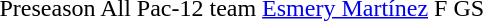<table class="wiki table">
<tr>
<td>Preseason All Pac-12 team</td>
<td><a href='#'>Esmery Martínez</a></td>
<td>F</td>
<td>GS</td>
</tr>
</table>
